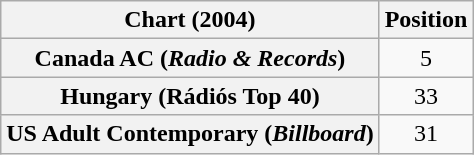<table class="wikitable sortable plainrowheaders" style="text-align:center">
<tr>
<th scope="col">Chart (2004)</th>
<th>Position</th>
</tr>
<tr>
<th scope="row">Canada AC (<em>Radio & Records</em>)</th>
<td>5</td>
</tr>
<tr>
<th scope="row">Hungary (Rádiós Top 40)</th>
<td>33</td>
</tr>
<tr>
<th scope="row">US Adult Contemporary (<em>Billboard</em>)</th>
<td>31</td>
</tr>
</table>
